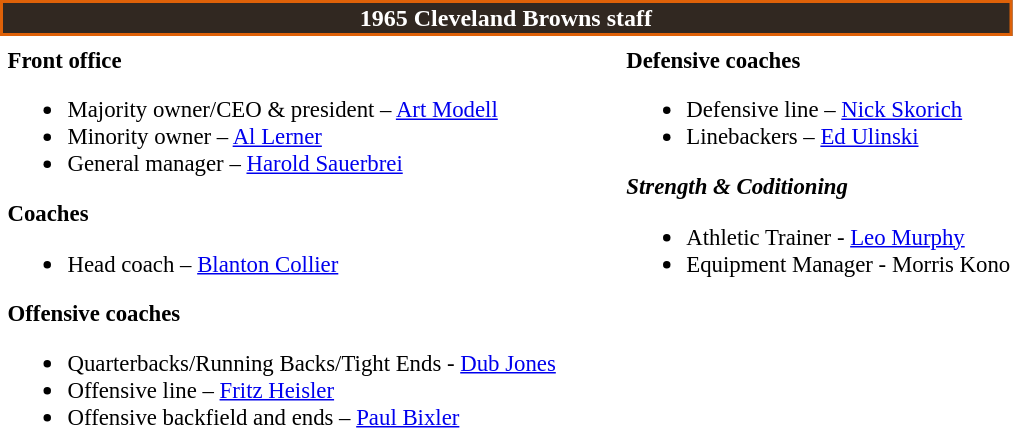<table class="toccolours" style="text-align: left;">
<tr>
<th colspan="7" style="background:#312821; color:white; border:2px solid #de6108; text-align:center;"><strong>1965 Cleveland Browns staff</strong></th>
</tr>
<tr>
<td colspan="7" style="text-align:right;"></td>
</tr>
<tr>
<td valign="top"></td>
<td style="font-size:95%; vertical-align:top;"><strong>Front office</strong><br><ul><li>Majority owner/CEO & president – <a href='#'>Art Modell</a></li><li>Minority owner – <a href='#'>Al Lerner</a></li><li>General manager – <a href='#'>Harold Sauerbrei</a></li></ul><strong>Coaches</strong><ul><li>Head coach – <a href='#'>Blanton Collier</a></li></ul><strong>Offensive coaches</strong><ul><li>Quarterbacks/Running Backs/Tight Ends - <a href='#'>Dub Jones</a></li><li>Offensive line – <a href='#'>Fritz Heisler</a></li><li>Offensive backfield and ends – <a href='#'>Paul Bixler</a></li></ul></td>
<td width="35"> </td>
<td valign="top"></td>
<td style="font-size:95%; vertical-align:top;"><strong>Defensive coaches</strong><br><ul><li>Defensive line – <a href='#'>Nick Skorich</a></li><li>Linebackers – <a href='#'>Ed Ulinski</a></li></ul><strong><em>Strength & Coditioning</em></strong><ul><li>Athletic Trainer - <a href='#'>Leo Murphy</a></li><li>Equipment Manager - Morris Kono</li></ul></td>
</tr>
</table>
